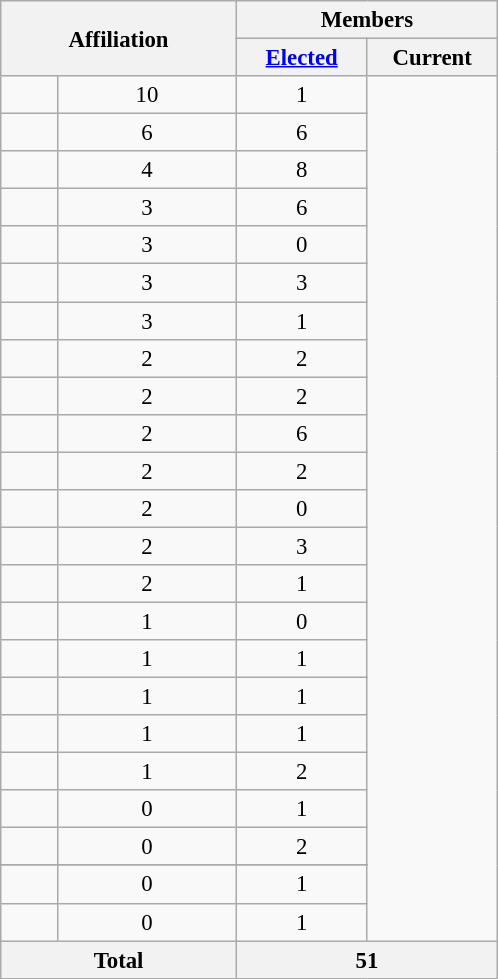<table class="wikitable" border="1" style="font-size: 95%; text-align: center;">
<tr>
<th colspan="2" rowspan="2" class=unsortable style="text-align: center; vertical-align: middle; width: 150px;">Affiliation</th>
<th colspan="2" style="vertical-align: top;">Members</th>
</tr>
<tr>
<th data-sort-type=number style="width: 80px;"><a href='#'>Elected</a></th>
<th style="width: 80px;">Current</th>
</tr>
<tr>
<td></td>
<td>10</td>
<td>1</td>
</tr>
<tr>
<td></td>
<td>6</td>
<td>6</td>
</tr>
<tr>
<td></td>
<td>4</td>
<td>8</td>
</tr>
<tr>
<td></td>
<td>3</td>
<td>6</td>
</tr>
<tr>
<td></td>
<td>3</td>
<td>0</td>
</tr>
<tr>
<td></td>
<td>3</td>
<td>3</td>
</tr>
<tr>
<td></td>
<td>3</td>
<td>1</td>
</tr>
<tr>
<td></td>
<td>2</td>
<td>2</td>
</tr>
<tr>
<td></td>
<td>2</td>
<td>2</td>
</tr>
<tr>
<td></td>
<td>2</td>
<td>6</td>
</tr>
<tr>
<td></td>
<td>2</td>
<td>2</td>
</tr>
<tr>
<td></td>
<td>2</td>
<td>0</td>
</tr>
<tr>
<td></td>
<td>2</td>
<td>3</td>
</tr>
<tr>
<td></td>
<td>2</td>
<td>1</td>
</tr>
<tr>
<td></td>
<td>1</td>
<td>0</td>
</tr>
<tr>
<td></td>
<td>1</td>
<td>1</td>
</tr>
<tr>
<td></td>
<td>1</td>
<td>1</td>
</tr>
<tr>
<td></td>
<td>1</td>
<td>1</td>
</tr>
<tr>
<td></td>
<td>1</td>
<td>2</td>
</tr>
<tr>
<td></td>
<td>0</td>
<td>1</td>
</tr>
<tr>
<td></td>
<td>0</td>
<td>2</td>
</tr>
<tr>
</tr>
<tr>
<td></td>
<td>0</td>
<td>1</td>
</tr>
<tr>
<td></td>
<td>0</td>
<td>1</td>
</tr>
<tr>
<th colspan="2">Total</th>
<th colspan="2">51</th>
</tr>
</table>
